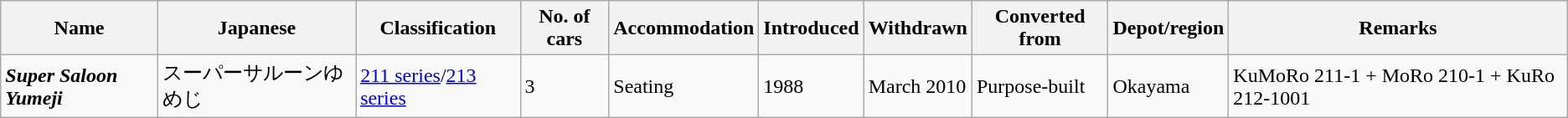<table class="wikitable">
<tr>
<th>Name</th>
<th>Japanese</th>
<th>Classification</th>
<th>No. of cars</th>
<th>Accommodation</th>
<th>Introduced</th>
<th>Withdrawn</th>
<th>Converted from</th>
<th>Depot/region</th>
<th>Remarks</th>
</tr>
<tr>
<td><strong><em>Super Saloon Yumeji</em></strong></td>
<td>スーパーサルーンゆめじ</td>
<td><a href='#'>211 series</a>/<a href='#'>213 series</a></td>
<td>3</td>
<td>Seating</td>
<td>1988</td>
<td>March 2010</td>
<td>Purpose-built</td>
<td>Okayama</td>
<td>KuMoRo 211-1 + MoRo 210-1 + KuRo 212-1001</td>
</tr>
</table>
